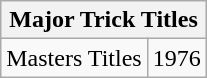<table class="wikitable">
<tr>
<th colspan="2">Major Trick Titles</th>
</tr>
<tr>
<td>Masters Titles</td>
<td>1976</td>
</tr>
</table>
